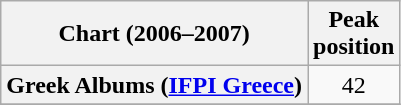<table class="wikitable sortable plainrowheaders" style="text-align:center">
<tr>
<th scope="col">Chart (2006–2007)</th>
<th scope="col">Peak<br>position</th>
</tr>
<tr>
<th scope="row">Greek Albums (<a href='#'>IFPI Greece</a>)</th>
<td>42</td>
</tr>
<tr>
</tr>
</table>
